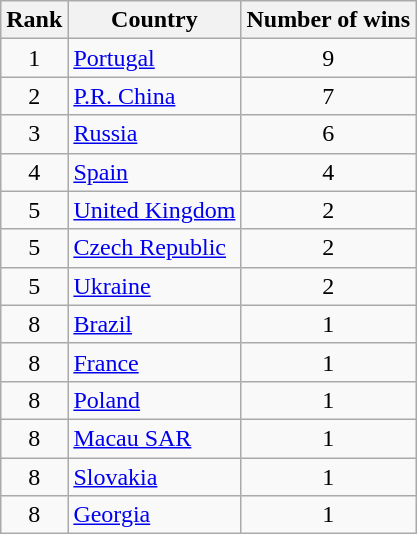<table class="wikitable" style="text-align:center;margin-left:0">
<tr>
<th>Rank</th>
<th>Country</th>
<th>Number of wins</th>
</tr>
<tr>
<td>1</td>
<td style="text-align:left;"> <a href='#'>Portugal</a></td>
<td>9</td>
</tr>
<tr>
<td>2</td>
<td style="text-align:left;"> <a href='#'>P.R. China</a></td>
<td>7</td>
</tr>
<tr>
<td>3</td>
<td style="text-align:left;"> <a href='#'>Russia</a></td>
<td>6</td>
</tr>
<tr>
<td>4</td>
<td style="text-align:left;"> <a href='#'>Spain</a></td>
<td>4</td>
</tr>
<tr>
<td>5</td>
<td style="text-align:left;"> <a href='#'>United Kingdom</a></td>
<td>2</td>
</tr>
<tr>
<td>5</td>
<td style="text-align:left;"> <a href='#'>Czech Republic</a></td>
<td>2</td>
</tr>
<tr>
<td>5</td>
<td style="text-align:left;"> <a href='#'>Ukraine</a></td>
<td>2</td>
</tr>
<tr>
<td>8</td>
<td style="text-align:left;"> <a href='#'>Brazil</a></td>
<td>1</td>
</tr>
<tr>
<td>8</td>
<td style="text-align:left;"> <a href='#'>France</a></td>
<td>1</td>
</tr>
<tr>
<td>8</td>
<td style="text-align:left;"> <a href='#'>Poland</a></td>
<td>1</td>
</tr>
<tr>
<td>8</td>
<td style="text-align:left;"> <a href='#'>Macau SAR</a></td>
<td>1</td>
</tr>
<tr>
<td>8</td>
<td style="text-align:left;"> <a href='#'>Slovakia</a></td>
<td>1</td>
</tr>
<tr>
<td>8</td>
<td style="text-align:left;"> <a href='#'>Georgia</a></td>
<td>1</td>
</tr>
</table>
